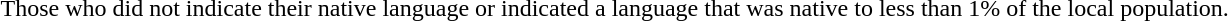<table>
<tr>
<td> Those who did not indicate their native language or indicated a language that was native to less than 1% of the local population.</td>
</tr>
</table>
